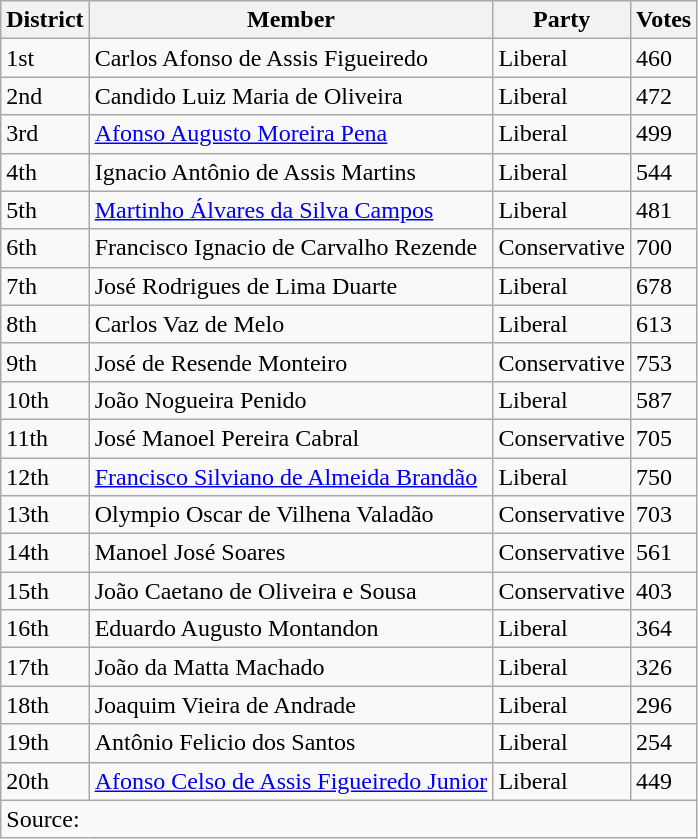<table class="wikitable">
<tr>
<th>District</th>
<th>Member</th>
<th>Party</th>
<th>Votes</th>
</tr>
<tr>
<td>1st</td>
<td>Carlos Afonso de Assis Figueiredo</td>
<td>Liberal</td>
<td>460</td>
</tr>
<tr>
<td>2nd</td>
<td>Candido Luiz Maria de Oliveira</td>
<td>Liberal</td>
<td>472</td>
</tr>
<tr>
<td>3rd</td>
<td><a href='#'>Afonso Augusto Moreira Pena</a></td>
<td>Liberal</td>
<td>499</td>
</tr>
<tr>
<td>4th</td>
<td>Ignacio Antônio de Assis Martins</td>
<td>Liberal</td>
<td>544</td>
</tr>
<tr>
<td>5th</td>
<td><a href='#'>Martinho Álvares da Silva Campos</a></td>
<td>Liberal</td>
<td>481</td>
</tr>
<tr>
<td>6th</td>
<td>Francisco Ignacio de Carvalho Rezende</td>
<td>Conservative</td>
<td>700</td>
</tr>
<tr>
<td>7th</td>
<td>José Rodrigues de Lima Duarte</td>
<td>Liberal</td>
<td>678</td>
</tr>
<tr>
<td>8th</td>
<td>Carlos Vaz de Melo</td>
<td>Liberal</td>
<td>613</td>
</tr>
<tr>
<td>9th</td>
<td>José de Resende Monteiro</td>
<td>Conservative</td>
<td>753</td>
</tr>
<tr>
<td>10th</td>
<td>João Nogueira Penido</td>
<td>Liberal</td>
<td>587</td>
</tr>
<tr>
<td>11th</td>
<td>José Manoel Pereira Cabral</td>
<td>Conservative</td>
<td>705</td>
</tr>
<tr>
<td>12th</td>
<td><a href='#'>Francisco Silviano de Almeida Brandão</a></td>
<td>Liberal</td>
<td>750</td>
</tr>
<tr>
<td>13th</td>
<td>Olympio Oscar de Vilhena Valadão</td>
<td>Conservative</td>
<td>703</td>
</tr>
<tr>
<td>14th</td>
<td>Manoel José Soares</td>
<td>Conservative</td>
<td>561</td>
</tr>
<tr>
<td>15th</td>
<td>João Caetano de Oliveira e Sousa</td>
<td>Conservative</td>
<td>403</td>
</tr>
<tr>
<td>16th</td>
<td>Eduardo Augusto Montandon</td>
<td>Liberal</td>
<td>364</td>
</tr>
<tr>
<td>17th</td>
<td>João da Matta Machado</td>
<td>Liberal</td>
<td>326</td>
</tr>
<tr>
<td>18th</td>
<td>Joaquim Vieira de Andrade</td>
<td>Liberal</td>
<td>296</td>
</tr>
<tr>
<td>19th</td>
<td>Antônio Felicio dos Santos</td>
<td>Liberal</td>
<td>254</td>
</tr>
<tr>
<td>20th</td>
<td><a href='#'>Afonso Celso de Assis Figueiredo Junior</a></td>
<td>Liberal</td>
<td>449</td>
</tr>
<tr>
<td colspan="4">Source: </td>
</tr>
</table>
